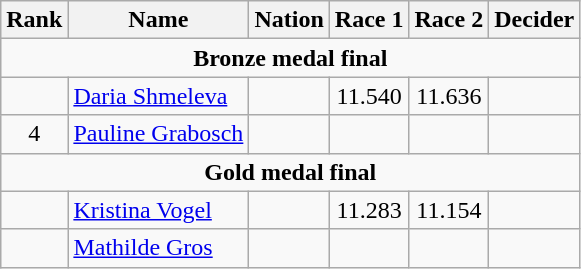<table class="wikitable" style="text-align:center">
<tr>
<th>Rank</th>
<th>Name</th>
<th>Nation</th>
<th>Race 1</th>
<th>Race 2</th>
<th>Decider</th>
</tr>
<tr>
<td colspan=6><strong>Bronze medal final</strong></td>
</tr>
<tr>
<td></td>
<td align=left><a href='#'>Daria Shmeleva</a></td>
<td align=left></td>
<td>11.540</td>
<td>11.636</td>
<td></td>
</tr>
<tr>
<td>4</td>
<td align=left><a href='#'>Pauline Grabosch</a></td>
<td align=left></td>
<td></td>
<td></td>
<td></td>
</tr>
<tr>
<td colspan=6><strong>Gold medal final</strong></td>
</tr>
<tr>
<td></td>
<td align=left><a href='#'>Kristina Vogel</a></td>
<td align=left></td>
<td>11.283</td>
<td>11.154</td>
<td></td>
</tr>
<tr>
<td></td>
<td align=left><a href='#'>Mathilde Gros</a></td>
<td align=left></td>
<td></td>
<td></td>
<td></td>
</tr>
</table>
